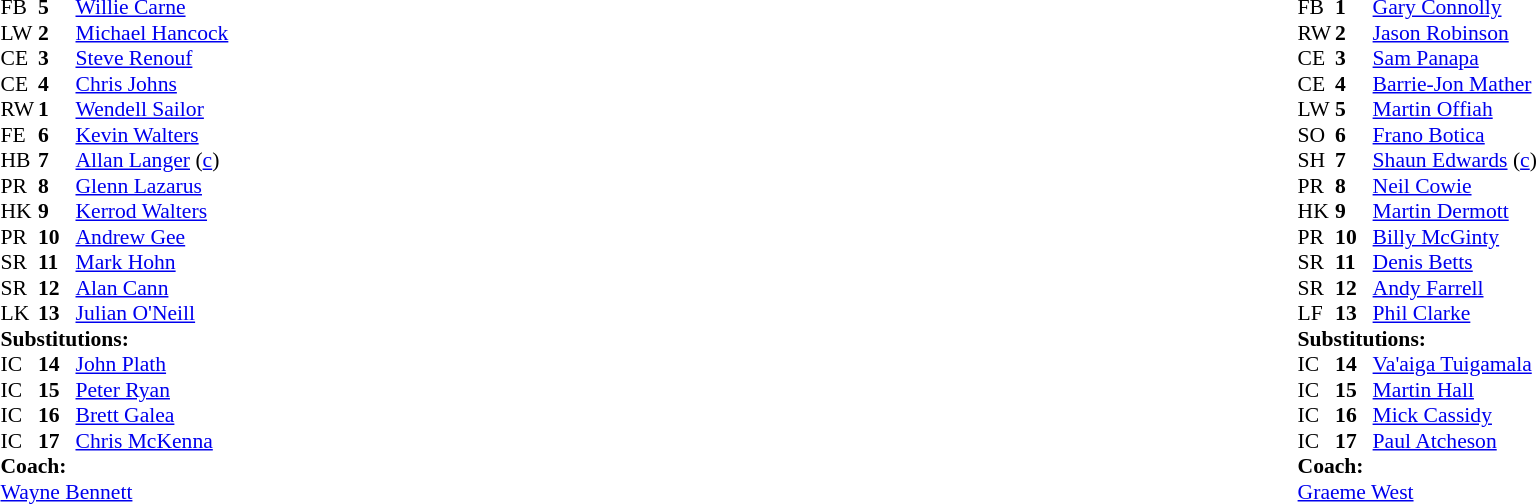<table width="100%">
<tr>
<td valign="top" width="50%"><br><table style="font-size: 90%" cellspacing="0" cellpadding="0">
<tr>
<th width="25"></th>
<th width="25"></th>
</tr>
<tr>
<td>FB</td>
<td><strong>5</strong></td>
<td><a href='#'>Willie Carne</a></td>
</tr>
<tr>
<td>LW</td>
<td><strong>2</strong></td>
<td><a href='#'>Michael Hancock</a></td>
</tr>
<tr>
<td>CE</td>
<td><strong>3</strong></td>
<td><a href='#'>Steve Renouf</a></td>
</tr>
<tr>
<td>CE</td>
<td><strong>4</strong></td>
<td><a href='#'>Chris Johns</a></td>
</tr>
<tr>
<td>RW</td>
<td><strong>1</strong></td>
<td><a href='#'>Wendell Sailor</a></td>
</tr>
<tr>
<td>FE</td>
<td><strong>6</strong></td>
<td><a href='#'>Kevin Walters</a></td>
</tr>
<tr>
<td>HB</td>
<td><strong>7</strong></td>
<td><a href='#'>Allan Langer</a> (<a href='#'>c</a>)</td>
</tr>
<tr>
<td>PR</td>
<td><strong>8</strong></td>
<td><a href='#'>Glenn Lazarus</a></td>
</tr>
<tr>
<td>HK</td>
<td><strong>9</strong></td>
<td><a href='#'>Kerrod Walters</a></td>
</tr>
<tr>
<td>PR</td>
<td><strong>10</strong></td>
<td><a href='#'>Andrew Gee</a></td>
</tr>
<tr>
<td>SR</td>
<td><strong>11</strong></td>
<td><a href='#'>Mark Hohn</a></td>
</tr>
<tr>
<td>SR</td>
<td><strong>12</strong></td>
<td><a href='#'>Alan Cann</a></td>
</tr>
<tr>
<td>LK</td>
<td><strong>13</strong></td>
<td><a href='#'>Julian O'Neill</a></td>
</tr>
<tr>
<td colspan=3><strong>Substitutions:</strong></td>
</tr>
<tr>
<td>IC</td>
<td><strong>14</strong></td>
<td><a href='#'>John Plath</a></td>
</tr>
<tr>
<td>IC</td>
<td><strong>15</strong></td>
<td><a href='#'>Peter Ryan</a></td>
</tr>
<tr>
<td>IC</td>
<td><strong>16</strong></td>
<td><a href='#'>Brett Galea</a></td>
</tr>
<tr>
<td>IC</td>
<td><strong>17</strong></td>
<td><a href='#'>Chris McKenna</a></td>
</tr>
<tr>
<td colspan=3><strong>Coach:</strong></td>
</tr>
<tr>
<td colspan="4"> <a href='#'>Wayne Bennett</a></td>
</tr>
</table>
</td>
<td valign="top" width="50%"><br><table style="font-size: 90%" cellspacing="0" cellpadding="0" align="center">
<tr>
<th width="25"></th>
<th width="25"></th>
</tr>
<tr>
<td>FB</td>
<td><strong>1</strong></td>
<td><a href='#'>Gary Connolly</a></td>
</tr>
<tr>
<td>RW</td>
<td><strong>2</strong></td>
<td><a href='#'>Jason Robinson</a></td>
</tr>
<tr>
<td>CE</td>
<td><strong>3</strong></td>
<td><a href='#'>Sam Panapa</a></td>
</tr>
<tr>
<td>CE</td>
<td><strong>4</strong></td>
<td><a href='#'>Barrie-Jon Mather</a></td>
</tr>
<tr>
<td>LW</td>
<td><strong>5</strong></td>
<td><a href='#'>Martin Offiah</a></td>
</tr>
<tr>
<td>SO</td>
<td><strong>6</strong></td>
<td><a href='#'>Frano Botica</a></td>
</tr>
<tr>
<td>SH</td>
<td><strong>7</strong></td>
<td><a href='#'>Shaun Edwards</a> (<a href='#'>c</a>)</td>
</tr>
<tr>
<td>PR</td>
<td><strong>8</strong></td>
<td><a href='#'>Neil Cowie</a></td>
</tr>
<tr>
<td>HK</td>
<td><strong>9</strong></td>
<td><a href='#'>Martin Dermott</a></td>
</tr>
<tr>
<td>PR</td>
<td><strong>10</strong></td>
<td><a href='#'>Billy McGinty</a></td>
</tr>
<tr>
<td>SR</td>
<td><strong>11</strong></td>
<td><a href='#'>Denis Betts</a></td>
</tr>
<tr>
<td>SR</td>
<td><strong>12</strong></td>
<td><a href='#'>Andy Farrell</a></td>
</tr>
<tr>
<td>LF</td>
<td><strong>13</strong></td>
<td><a href='#'>Phil Clarke</a></td>
</tr>
<tr>
<td colspan=3><strong>Substitutions:</strong></td>
</tr>
<tr>
<td>IC</td>
<td><strong>14</strong></td>
<td><a href='#'>Va'aiga Tuigamala</a></td>
</tr>
<tr>
<td>IC</td>
<td><strong>15</strong></td>
<td><a href='#'>Martin Hall</a></td>
</tr>
<tr>
<td>IC</td>
<td><strong>16</strong></td>
<td><a href='#'>Mick Cassidy</a></td>
</tr>
<tr>
<td>IC</td>
<td><strong>17</strong></td>
<td><a href='#'>Paul Atcheson</a></td>
</tr>
<tr>
<td colspan=3><strong>Coach:</strong></td>
</tr>
<tr>
<td colspan="4"> <a href='#'>Graeme West</a></td>
</tr>
</table>
</td>
</tr>
</table>
